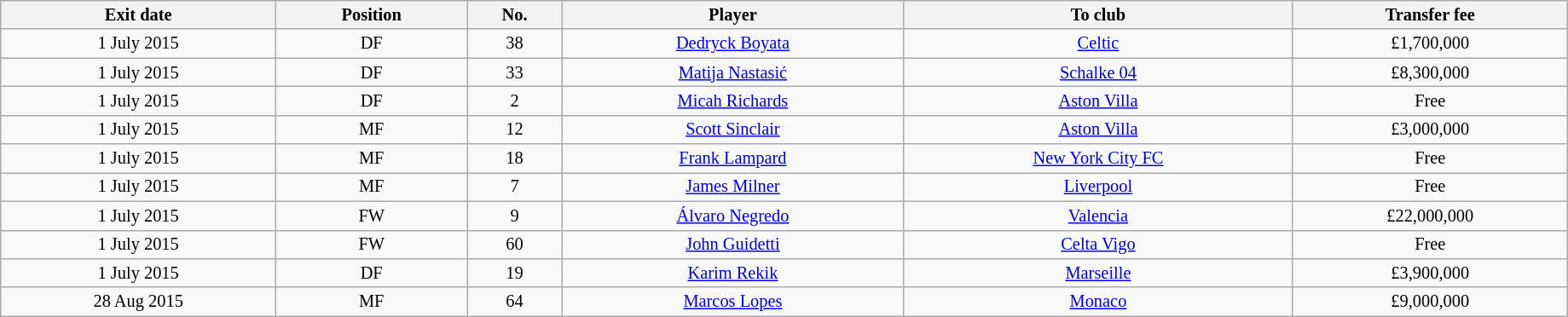<table class="wikitable sortable" style="width:97%; text-align:center; font-size:85%; text-align:centre;">
<tr>
<th>Exit date</th>
<th>Position</th>
<th>No.</th>
<th>Player</th>
<th>To club</th>
<th>Transfer fee</th>
</tr>
<tr>
<td>1 July 2015</td>
<td>DF</td>
<td>38</td>
<td> <a href='#'>Dedryck Boyata</a></td>
<td> <a href='#'>Celtic</a></td>
<td>£1,700,000</td>
</tr>
<tr>
<td>1 July 2015</td>
<td>DF</td>
<td>33</td>
<td> <a href='#'>Matija Nastasić</a></td>
<td> <a href='#'>Schalke 04</a></td>
<td>£8,300,000</td>
</tr>
<tr>
<td>1 July 2015</td>
<td>DF</td>
<td>2</td>
<td> <a href='#'>Micah Richards</a></td>
<td> <a href='#'>Aston Villa</a></td>
<td>Free </td>
</tr>
<tr>
<td>1 July 2015</td>
<td>MF</td>
<td>12</td>
<td> <a href='#'>Scott Sinclair</a></td>
<td> <a href='#'>Aston Villa</a></td>
<td>£3,000,000</td>
</tr>
<tr>
<td>1 July 2015</td>
<td>MF</td>
<td>18</td>
<td> <a href='#'>Frank Lampard</a></td>
<td> <a href='#'>New York City FC</a></td>
<td>Free</td>
</tr>
<tr>
<td>1 July 2015</td>
<td>MF</td>
<td>7</td>
<td> <a href='#'>James Milner</a></td>
<td> <a href='#'>Liverpool</a></td>
<td>Free</td>
</tr>
<tr>
<td>1 July 2015</td>
<td>FW</td>
<td>9</td>
<td> <a href='#'>Álvaro Negredo</a></td>
<td> <a href='#'>Valencia</a></td>
<td>£22,000,000</td>
</tr>
<tr>
<td>1 July 2015</td>
<td>FW</td>
<td>60</td>
<td> <a href='#'>John Guidetti</a></td>
<td> <a href='#'>Celta Vigo</a></td>
<td>Free</td>
</tr>
<tr>
<td>1 July 2015</td>
<td>DF</td>
<td>19</td>
<td> <a href='#'>Karim Rekik</a></td>
<td> <a href='#'>Marseille</a></td>
<td>£3,900,000</td>
</tr>
<tr>
<td>28 Aug 2015</td>
<td>MF</td>
<td>64</td>
<td> <a href='#'>Marcos Lopes</a></td>
<td> <a href='#'>Monaco</a></td>
<td>£9,000,000</td>
</tr>
</table>
